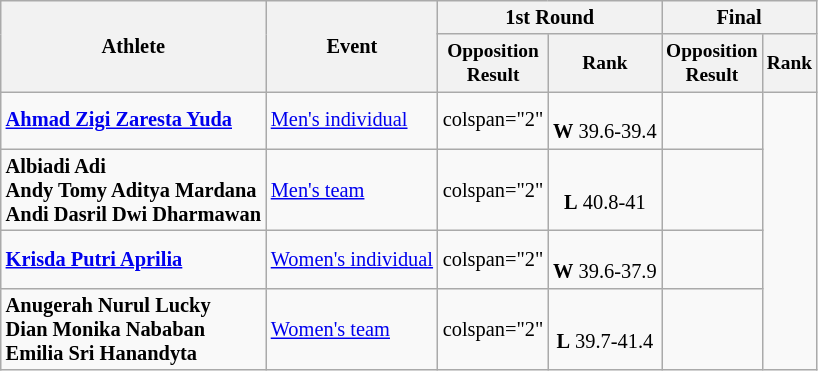<table class="wikitable" style="font-size:85%">
<tr>
<th rowspan=2>Athlete</th>
<th rowspan=2>Event</th>
<th colspan=2>1st Round</th>
<th colspan=2>Final</th>
</tr>
<tr style="font-size:95%">
<th>Opposition<br>Result</th>
<th>Rank</th>
<th>Opposition<br>Result</th>
<th>Rank</th>
</tr>
<tr align=center>
<td align=left><strong><a href='#'>Ahmad Zigi Zaresta Yuda</a></strong></td>
<td align=left><a href='#'>Men's individual</a></td>
<td>colspan="2" </td>
<td><br><strong>W</strong> 39.6-39.4</td>
<td></td>
</tr>
<tr align=center>
<td align=left><strong>Albiadi Adi <br> Andy Tomy Aditya Mardana <br> Andi Dasril Dwi Dharmawan</strong></td>
<td align=left><a href='#'>Men's team</a></td>
<td>colspan="2" </td>
<td><br><strong>L</strong> 40.8-41</td>
<td></td>
</tr>
<tr align=center>
<td align=left><strong><a href='#'>Krisda Putri Aprilia</a></strong></td>
<td align=left><a href='#'>Women's individual</a></td>
<td>colspan="2" </td>
<td><br><strong>W</strong> 39.6-37.9</td>
<td></td>
</tr>
<tr align=center>
<td align=left><strong>Anugerah Nurul Lucky <br> Dian Monika Nababan <br> Emilia Sri Hanandyta</strong></td>
<td align=left><a href='#'>Women's team</a></td>
<td>colspan="2" </td>
<td><br><strong>L</strong> 39.7-41.4</td>
<td></td>
</tr>
</table>
